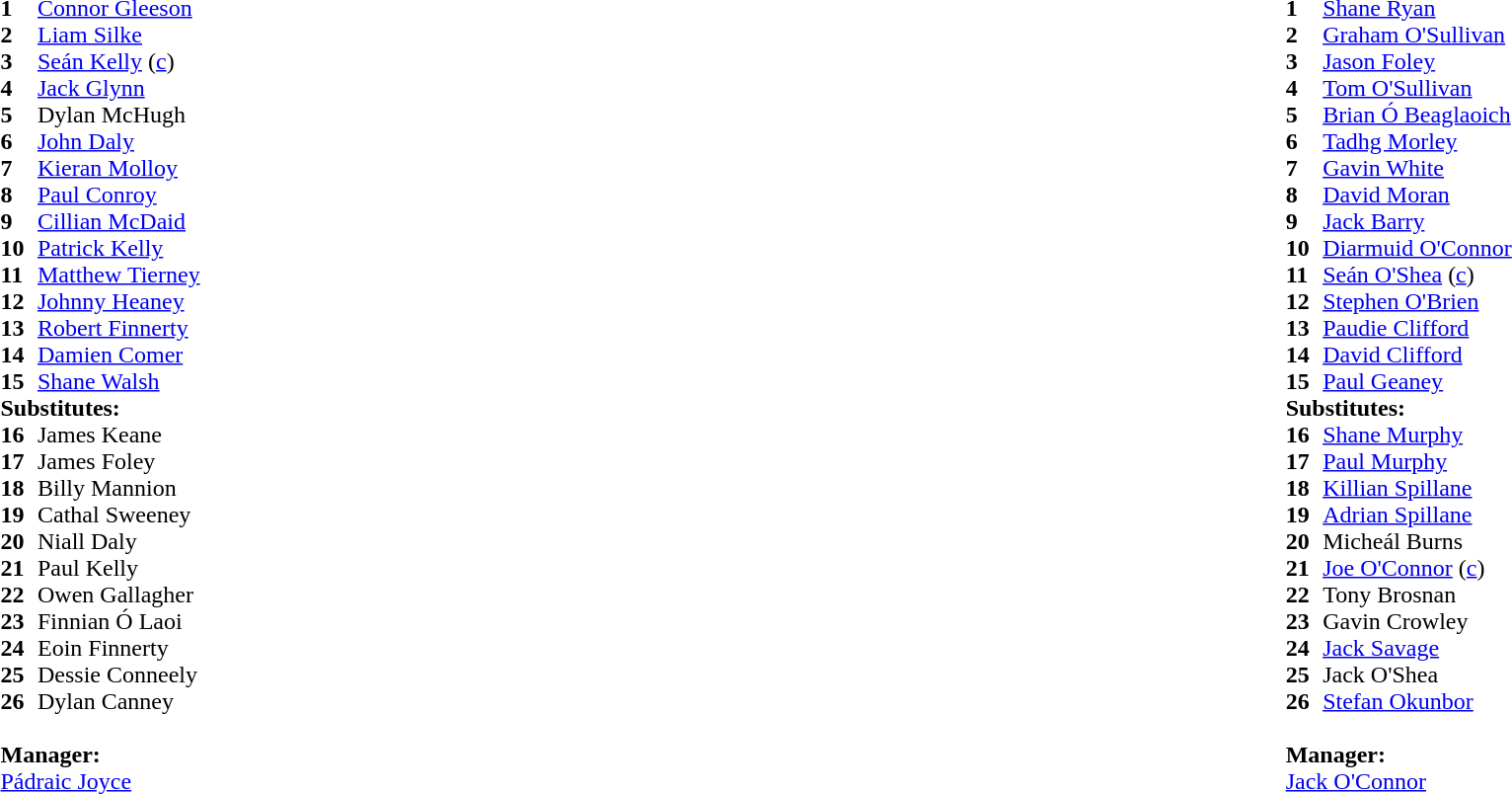<table style="width:100%;">
<tr>
<td style="vertical-align:top; width:50%"><br><table cellspacing="0" cellpadding="0">
<tr>
<th width="25"></th>
</tr>
<tr>
<td><strong>1</strong></td>
<td><a href='#'>Connor Gleeson</a></td>
<td></td>
</tr>
<tr>
<td><strong>2</strong></td>
<td><a href='#'>Liam Silke</a></td>
<td></td>
</tr>
<tr>
<td><strong>3</strong></td>
<td><a href='#'>Seán Kelly</a> (<a href='#'>c</a>)</td>
<td></td>
</tr>
<tr>
<td><strong>4</strong></td>
<td><a href='#'>Jack Glynn</a></td>
<td></td>
</tr>
<tr>
<td><strong>5</strong></td>
<td>Dylan McHugh</td>
<td></td>
</tr>
<tr>
<td><strong>6</strong></td>
<td><a href='#'>John Daly</a></td>
<td></td>
</tr>
<tr>
<td><strong>7</strong></td>
<td><a href='#'>Kieran Molloy</a></td>
<td></td>
</tr>
<tr>
<td><strong>8</strong></td>
<td><a href='#'>Paul Conroy</a></td>
<td></td>
</tr>
<tr>
<td><strong>9</strong></td>
<td><a href='#'>Cillian McDaid</a></td>
<td></td>
</tr>
<tr>
<td><strong>10</strong></td>
<td><a href='#'>Patrick Kelly</a></td>
<td></td>
</tr>
<tr>
<td><strong>11</strong></td>
<td><a href='#'>Matthew Tierney</a></td>
<td></td>
</tr>
<tr>
<td><strong>12</strong></td>
<td><a href='#'>Johnny Heaney</a></td>
<td></td>
</tr>
<tr>
<td><strong>13</strong></td>
<td><a href='#'>Robert Finnerty</a></td>
<td></td>
</tr>
<tr>
<td><strong>14</strong></td>
<td><a href='#'>Damien Comer</a></td>
<td></td>
</tr>
<tr>
<td><strong>15</strong></td>
<td><a href='#'>Shane Walsh</a></td>
<td></td>
</tr>
<tr>
<td colspan=3><strong>Substitutes:</strong></td>
</tr>
<tr>
<td><strong>16</strong></td>
<td>James Keane</td>
<td></td>
</tr>
<tr>
<td><strong>17</strong></td>
<td>James Foley</td>
<td></td>
</tr>
<tr>
<td><strong>18</strong></td>
<td>Billy Mannion</td>
<td></td>
</tr>
<tr>
<td><strong>19</strong></td>
<td>Cathal Sweeney</td>
<td></td>
</tr>
<tr>
<td><strong>20</strong></td>
<td>Niall Daly</td>
<td></td>
</tr>
<tr>
<td><strong>21</strong></td>
<td>Paul Kelly</td>
<td></td>
</tr>
<tr>
<td><strong>22</strong></td>
<td>Owen Gallagher</td>
<td></td>
</tr>
<tr>
<td><strong>23</strong></td>
<td>Finnian Ó Laoi</td>
<td></td>
</tr>
<tr>
<td><strong>24</strong></td>
<td>Eoin Finnerty</td>
<td></td>
</tr>
<tr>
<td><strong>25</strong></td>
<td>Dessie Conneely</td>
<td></td>
</tr>
<tr>
<td><strong>26</strong></td>
<td>Dylan Canney</td>
<td></td>
</tr>
<tr>
<td colspan=3><br><strong>Manager:</strong></td>
</tr>
<tr>
<td colspan="4"><a href='#'>Pádraic Joyce</a></td>
</tr>
</table>
</td>
<td style="vertical-align:top; width:50%"><br><table cellspacing="0" cellpadding="0" style="margin:auto">
<tr>
<th width="25"></th>
</tr>
<tr>
<td><strong>1</strong></td>
<td><a href='#'>Shane Ryan</a></td>
<td></td>
</tr>
<tr>
<td><strong>2</strong></td>
<td><a href='#'>Graham O'Sullivan</a></td>
<td></td>
</tr>
<tr>
<td><strong>3</strong></td>
<td><a href='#'>Jason Foley</a></td>
<td></td>
</tr>
<tr>
<td><strong>4</strong></td>
<td><a href='#'>Tom O'Sullivan</a></td>
<td></td>
</tr>
<tr>
<td><strong>5</strong></td>
<td><a href='#'>Brian Ó Beaglaoich</a></td>
<td></td>
</tr>
<tr>
<td><strong>6</strong></td>
<td><a href='#'>Tadhg Morley</a></td>
<td></td>
</tr>
<tr>
<td><strong>7</strong></td>
<td><a href='#'>Gavin White</a></td>
<td></td>
</tr>
<tr>
<td><strong>8</strong></td>
<td><a href='#'>David Moran</a></td>
<td></td>
</tr>
<tr>
<td><strong>9</strong></td>
<td><a href='#'>Jack Barry</a></td>
<td></td>
</tr>
<tr>
<td><strong>10</strong></td>
<td><a href='#'>Diarmuid O'Connor</a></td>
<td></td>
</tr>
<tr>
<td><strong>11</strong></td>
<td><a href='#'>Seán O'Shea</a> (<a href='#'>c</a>)</td>
<td></td>
</tr>
<tr>
<td><strong>12</strong></td>
<td><a href='#'>Stephen O'Brien</a></td>
<td></td>
</tr>
<tr>
<td><strong>13</strong></td>
<td><a href='#'>Paudie Clifford</a></td>
<td></td>
</tr>
<tr>
<td><strong>14</strong></td>
<td><a href='#'>David Clifford</a></td>
<td></td>
</tr>
<tr>
<td><strong>15</strong></td>
<td><a href='#'>Paul Geaney</a></td>
<td></td>
</tr>
<tr>
<td colspan=3><strong>Substitutes:</strong></td>
</tr>
<tr>
<td><strong>16</strong></td>
<td><a href='#'>Shane Murphy</a></td>
<td></td>
</tr>
<tr>
<td><strong>17</strong></td>
<td><a href='#'>Paul Murphy</a></td>
<td></td>
</tr>
<tr>
<td><strong>18</strong></td>
<td><a href='#'>Killian Spillane</a></td>
<td></td>
</tr>
<tr>
<td><strong>19</strong></td>
<td><a href='#'>Adrian Spillane</a></td>
<td></td>
</tr>
<tr>
<td><strong>20</strong></td>
<td>Micheál Burns</td>
<td></td>
</tr>
<tr>
<td><strong>21</strong></td>
<td><a href='#'>Joe O'Connor</a> (<a href='#'>c</a>)</td>
<td></td>
</tr>
<tr>
<td><strong>22</strong></td>
<td>Tony Brosnan</td>
<td></td>
</tr>
<tr>
<td><strong>23</strong></td>
<td>Gavin Crowley</td>
<td></td>
</tr>
<tr>
<td><strong>24</strong></td>
<td><a href='#'>Jack Savage</a></td>
<td></td>
</tr>
<tr>
<td><strong>25</strong></td>
<td>Jack O'Shea</td>
<td></td>
</tr>
<tr>
<td><strong>26</strong></td>
<td><a href='#'>Stefan Okunbor</a></td>
<td></td>
</tr>
<tr>
<td colspan=3><br><strong>Manager:</strong></td>
</tr>
<tr>
<td colspan="4"><a href='#'>Jack O'Connor</a></td>
</tr>
<tr>
</tr>
</table>
</td>
</tr>
<tr>
</tr>
</table>
